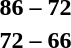<table style="text-align:center">
<tr>
<th width=200></th>
<th width=100></th>
<th width=200></th>
</tr>
<tr>
<td align=right><strong></strong></td>
<td><strong>86 – 72</strong></td>
<td align=left></td>
</tr>
<tr>
<td align=right><strong></strong></td>
<td><strong>72 – 66</strong></td>
<td align=left></td>
</tr>
</table>
